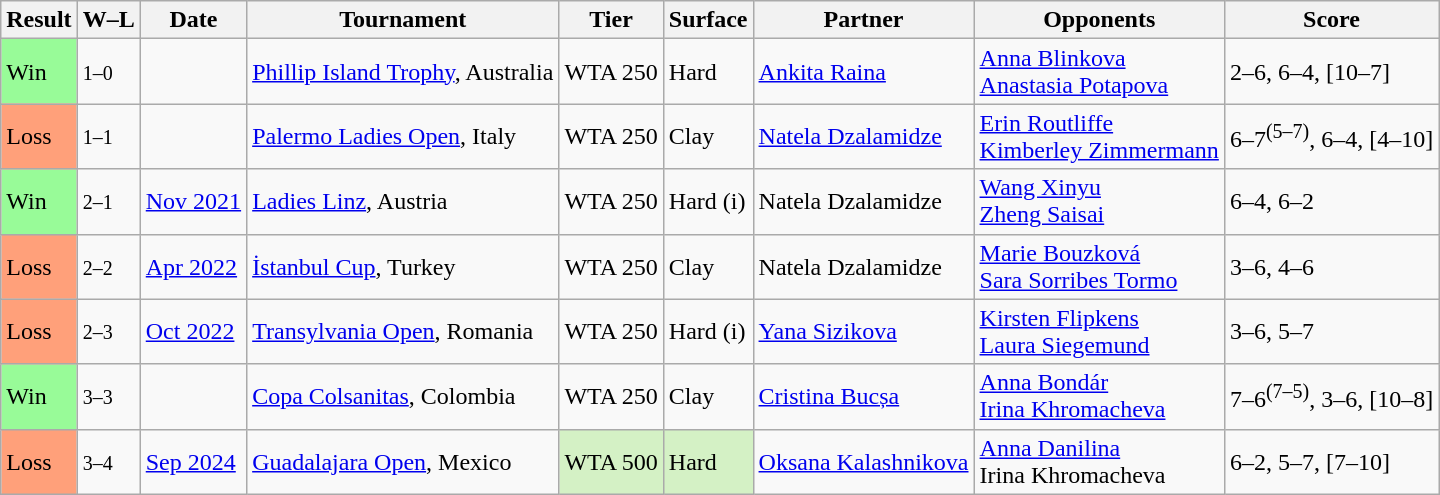<table class="sortable wikitable">
<tr>
<th>Result</th>
<th class="unsortable">W–L</th>
<th>Date</th>
<th>Tournament</th>
<th>Tier</th>
<th>Surface</th>
<th>Partner</th>
<th>Opponents</th>
<th class="unsortable">Score</th>
</tr>
<tr>
<td bgcolor=98FB98>Win</td>
<td><small>1–0</small></td>
<td><a href='#'></a></td>
<td><a href='#'>Phillip Island Trophy</a>, Australia</td>
<td>WTA 250</td>
<td>Hard</td>
<td> <a href='#'>Ankita Raina</a></td>
<td> <a href='#'>Anna Blinkova</a> <br>  <a href='#'>Anastasia Potapova</a></td>
<td>2–6, 6–4, [10–7]</td>
</tr>
<tr>
<td bgcolor=ffa07a>Loss</td>
<td><small>1–1</small></td>
<td><a href='#'></a></td>
<td><a href='#'>Palermo Ladies Open</a>, Italy</td>
<td>WTA 250</td>
<td>Clay</td>
<td> <a href='#'>Natela Dzalamidze</a></td>
<td> <a href='#'>Erin Routliffe</a> <br>  <a href='#'>Kimberley Zimmermann</a></td>
<td>6–7<sup>(5–7)</sup>, 6–4, [4–10]</td>
</tr>
<tr>
<td bgcolor=98FB98>Win</td>
<td><small>2–1</small></td>
<td><a href='#'>Nov 2021</a></td>
<td><a href='#'>Ladies Linz</a>, Austria</td>
<td>WTA 250</td>
<td>Hard (i)</td>
<td> Natela Dzalamidze</td>
<td> <a href='#'>Wang Xinyu</a> <br>  <a href='#'>Zheng Saisai</a></td>
<td>6–4, 6–2</td>
</tr>
<tr>
<td bgcolor=FFA07A>Loss</td>
<td><small>2–2</small></td>
<td><a href='#'>Apr 2022</a></td>
<td><a href='#'>İstanbul Cup</a>, Turkey</td>
<td>WTA 250</td>
<td>Clay</td>
<td> Natela Dzalamidze</td>
<td> <a href='#'>Marie Bouzková</a> <br>  <a href='#'>Sara Sorribes Tormo</a></td>
<td>3–6, 4–6</td>
</tr>
<tr>
<td bgcolor=FFA07A>Loss</td>
<td><small>2–3</small></td>
<td><a href='#'>Oct 2022</a></td>
<td><a href='#'>Transylvania Open</a>, Romania</td>
<td>WTA 250</td>
<td>Hard (i)</td>
<td> <a href='#'>Yana Sizikova</a></td>
<td> <a href='#'>Kirsten Flipkens</a> <br>  <a href='#'>Laura Siegemund</a></td>
<td>3–6, 5–7</td>
</tr>
<tr>
<td bgcolor=98FB98>Win</td>
<td><small>3–3</small></td>
<td><a href='#'></a></td>
<td><a href='#'>Copa Colsanitas</a>, Colombia</td>
<td>WTA 250</td>
<td>Clay</td>
<td> <a href='#'>Cristina Bucșa</a></td>
<td> <a href='#'>Anna Bondár</a> <br>  <a href='#'>Irina Khromacheva</a></td>
<td>7–6<sup>(7–5)</sup>, 3–6, [10–8]</td>
</tr>
<tr>
<td bgcolor=ffa07a>Loss</td>
<td><small>3–4</small></td>
<td><a href='#'>Sep 2024</a></td>
<td><a href='#'>Guadalajara Open</a>, Mexico</td>
<td bgcolor=d4f1c5>WTA 500</td>
<td bgcolor=d4f1c5>Hard</td>
<td> <a href='#'>Oksana Kalashnikova</a></td>
<td> <a href='#'>Anna Danilina</a> <br>  Irina Khromacheva</td>
<td>6–2, 5–7, [7–10]</td>
</tr>
</table>
